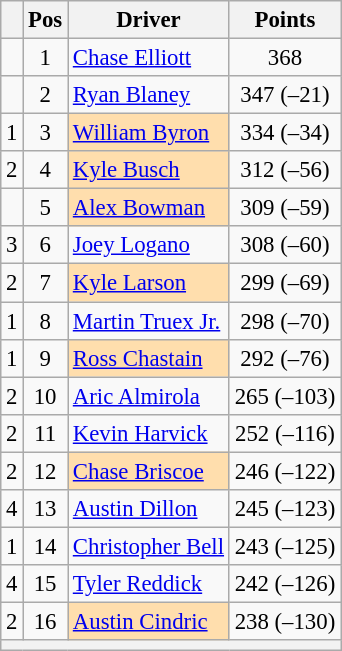<table class="wikitable" style="font-size: 95%">
<tr>
<th></th>
<th>Pos</th>
<th>Driver</th>
<th>Points</th>
</tr>
<tr>
<td align="left"></td>
<td style="text-align:center;">1</td>
<td><a href='#'>Chase Elliott</a></td>
<td style="text-align:center;">368</td>
</tr>
<tr>
<td align="left"></td>
<td style="text-align:center;">2</td>
<td><a href='#'>Ryan Blaney</a></td>
<td style="text-align:center;">347 (–21)</td>
</tr>
<tr>
<td align="left"> 1</td>
<td style="text-align:center;">3</td>
<td style="background:#FFDEAD;"><a href='#'>William Byron</a></td>
<td style="text-align:center;">334 (–34)</td>
</tr>
<tr>
<td align="left"> 2</td>
<td style="text-align:center;">4</td>
<td style="background:#FFDEAD;"><a href='#'>Kyle Busch</a></td>
<td style="text-align:center;">312 (–56)</td>
</tr>
<tr>
<td align="left"></td>
<td style="text-align:center;">5</td>
<td style="background:#FFDEAD;"><a href='#'>Alex Bowman</a></td>
<td style="text-align:center;">309 (–59)</td>
</tr>
<tr>
<td align="left"> 3</td>
<td style="text-align:center;">6</td>
<td><a href='#'>Joey Logano</a></td>
<td style="text-align:center;">308 (–60)</td>
</tr>
<tr>
<td align="left"> 2</td>
<td style="text-align:center;">7</td>
<td style="background:#FFDEAD;"><a href='#'>Kyle Larson</a></td>
<td style="text-align:center;">299 (–69)</td>
</tr>
<tr>
<td align="left"> 1</td>
<td style="text-align:center;">8</td>
<td><a href='#'>Martin Truex Jr.</a></td>
<td style="text-align:center;">298 (–70)</td>
</tr>
<tr>
<td align="left"> 1</td>
<td style="text-align:center;">9</td>
<td style="background:#FFDEAD;"><a href='#'>Ross Chastain</a></td>
<td style="text-align:center;">292 (–76)</td>
</tr>
<tr>
<td align="left"> 2</td>
<td style="text-align:center;">10</td>
<td><a href='#'>Aric Almirola</a></td>
<td style="text-align:center;">265 (–103)</td>
</tr>
<tr>
<td align="left"> 2</td>
<td style="text-align:center;">11</td>
<td><a href='#'>Kevin Harvick</a></td>
<td style="text-align:center;">252 (–116)</td>
</tr>
<tr>
<td align="left"> 2</td>
<td style="text-align:center;">12</td>
<td style="background:#FFDEAD;"><a href='#'>Chase Briscoe</a></td>
<td style="text-align:center;">246 (–122)</td>
</tr>
<tr>
<td align="left"> 4</td>
<td style="text-align:center;">13</td>
<td><a href='#'>Austin Dillon</a></td>
<td style="text-align:center;">245 (–123)</td>
</tr>
<tr>
<td align="left"> 1</td>
<td style="text-align:center;">14</td>
<td><a href='#'>Christopher Bell</a></td>
<td style="text-align:center;">243 (–125)</td>
</tr>
<tr>
<td align="left"> 4</td>
<td style="text-align:center;">15</td>
<td><a href='#'>Tyler Reddick</a></td>
<td style="text-align:center;">242 (–126)</td>
</tr>
<tr>
<td align="left"> 2</td>
<td style="text-align:center;">16</td>
<td style="background:#FFDEAD;"><a href='#'>Austin Cindric</a></td>
<td style="text-align:center;">238 (–130)</td>
</tr>
<tr class="sortbottom">
<th colspan="9"></th>
</tr>
</table>
